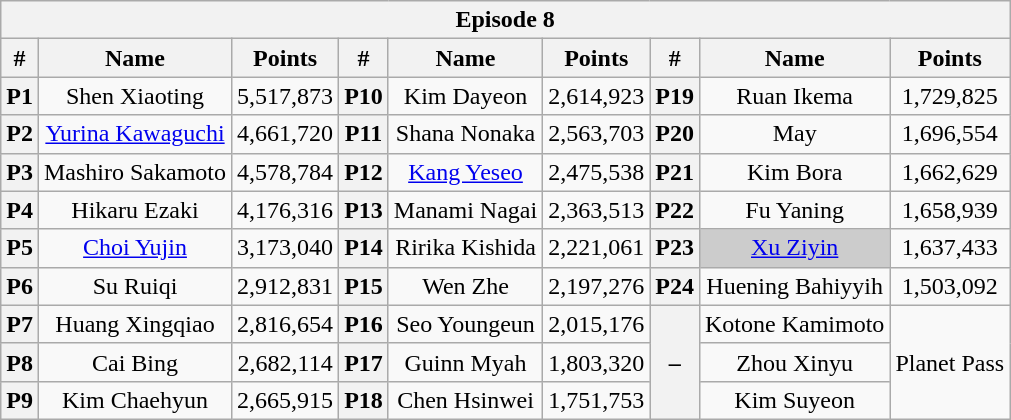<table class="wikitable sortable" style="text-align:center">
<tr>
<th colspan="9">Episode 8</th>
</tr>
<tr>
<th>#</th>
<th>Name</th>
<th>Points</th>
<th>#</th>
<th>Name</th>
<th>Points</th>
<th>#</th>
<th>Name</th>
<th>Points</th>
</tr>
<tr>
<th>P1</th>
<td>Shen Xiaoting</td>
<td>5,517,873</td>
<th>P10</th>
<td>Kim Dayeon</td>
<td>2,614,923</td>
<th>P19</th>
<td>Ruan Ikema</td>
<td>1,729,825</td>
</tr>
<tr>
<th>P2</th>
<td><a href='#'>Yurina Kawaguchi</a></td>
<td>4,661,720</td>
<th>P11</th>
<td>Shana Nonaka</td>
<td>2,563,703</td>
<th>P20</th>
<td>May</td>
<td>1,696,554</td>
</tr>
<tr>
<th>P3</th>
<td>Mashiro Sakamoto</td>
<td>4,578,784</td>
<th>P12</th>
<td><a href='#'>Kang Yeseo</a></td>
<td>2,475,538</td>
<th>P21</th>
<td>Kim Bora</td>
<td>1,662,629</td>
</tr>
<tr>
<th>P4</th>
<td>Hikaru Ezaki</td>
<td>4,176,316</td>
<th>P13</th>
<td>Manami Nagai</td>
<td>2,363,513</td>
<th>P22</th>
<td>Fu Yaning</td>
<td>1,658,939</td>
</tr>
<tr>
<th>P5</th>
<td><a href='#'>Choi Yujin</a></td>
<td>3,173,040</td>
<th>P14</th>
<td>Ririka Kishida</td>
<td>2,221,061</td>
<th>P23</th>
<td style="background:#CCCCCC"><a href='#'>Xu Ziyin</a></td>
<td>1,637,433</td>
</tr>
<tr>
<th>P6</th>
<td>Su Ruiqi</td>
<td>2,912,831</td>
<th>P15</th>
<td>Wen Zhe</td>
<td>2,197,276</td>
<th>P24</th>
<td>Huening Bahiyyih</td>
<td>1,503,092</td>
</tr>
<tr>
<th>P7</th>
<td>Huang Xingqiao</td>
<td>2,816,654</td>
<th>P16</th>
<td>Seo Youngeun</td>
<td>2,015,176</td>
<th rowspan="3">–</th>
<td>Kotone Kamimoto</td>
<td rowspan="3">Planet Pass</td>
</tr>
<tr>
<th>P8</th>
<td>Cai Bing</td>
<td>2,682,114</td>
<th>P17</th>
<td>Guinn Myah</td>
<td>1,803,320</td>
<td>Zhou Xinyu</td>
</tr>
<tr>
<th>P9</th>
<td>Kim Chaehyun</td>
<td>2,665,915</td>
<th>P18</th>
<td>Chen Hsinwei</td>
<td>1,751,753</td>
<td>Kim Suyeon</td>
</tr>
</table>
